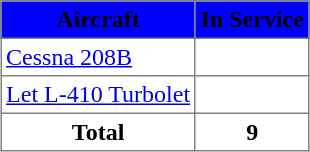<table class="toccolours" border="1" cellpadding="3" style="margin:1em auto; border-collapse:collapse">
<tr bgcolor=#0000FF>
<th><span>Aircraft</span></th>
<th><span>In Service</span></th>
</tr>
<tr>
<td><a href='#'>Cessna 208B</a></td>
<td></td>
</tr>
<tr>
<td><a href='#'>Let L-410 Turbolet</a></td>
<td></td>
</tr>
<tr>
<th>Total</th>
<th>9</th>
</tr>
</table>
